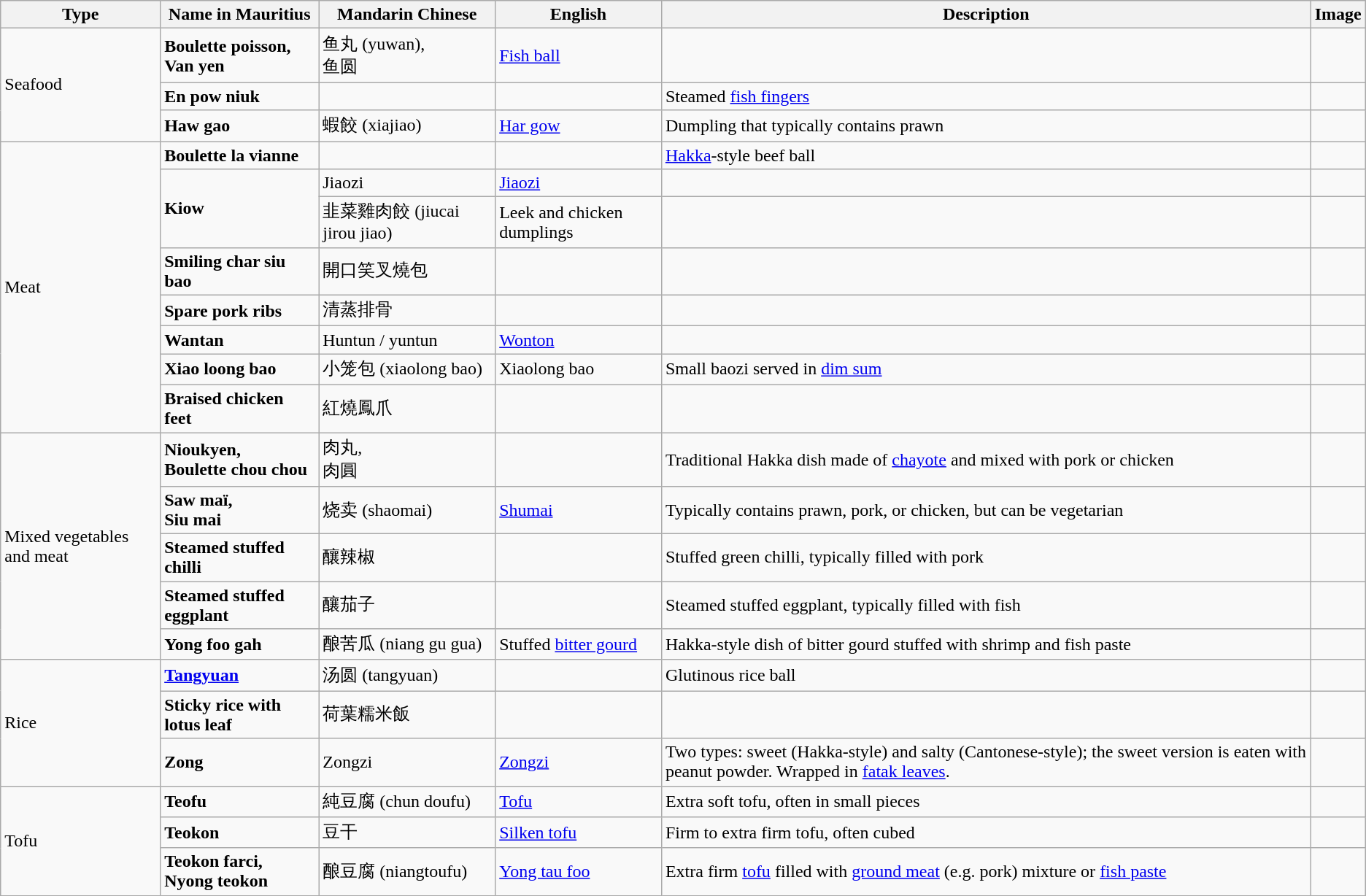<table class="wikitable sortable">
<tr>
<th>Type</th>
<th>Name in Mauritius</th>
<th>Mandarin Chinese</th>
<th>English</th>
<th>Description</th>
<th>Image</th>
</tr>
<tr>
<td rowspan="3">Seafood</td>
<td><strong>Boulette poisson,<br>Van yen</strong></td>
<td>鱼丸 (yuwan),<strong><br></strong>鱼圆</td>
<td><a href='#'>Fish ball</a></td>
<td></td>
<td></td>
</tr>
<tr>
<td><strong>En pow niuk</strong></td>
<td></td>
<td></td>
<td>Steamed <a href='#'>fish fingers</a></td>
<td></td>
</tr>
<tr>
<td><strong>Haw gao</strong></td>
<td>蝦餃 (xiajiao)</td>
<td><a href='#'>Har gow</a></td>
<td>Dumpling that typically contains prawn</td>
<td></td>
</tr>
<tr>
<td rowspan="8">Meat</td>
<td><strong>Boulette la vianne</strong></td>
<td></td>
<td></td>
<td><a href='#'>Hakka</a>-style beef ball</td>
<td></td>
</tr>
<tr>
<td rowspan="2"><strong>Kiow</strong></td>
<td>Jiaozi</td>
<td><a href='#'>Jiaozi</a></td>
<td></td>
<td></td>
</tr>
<tr>
<td>韭菜雞肉餃 (jiucai jirou jiao)</td>
<td>Leek and chicken dumplings</td>
<td></td>
<td></td>
</tr>
<tr>
<td><strong>Smiling char siu bao</strong></td>
<td>開口笑叉燒包</td>
<td></td>
<td></td>
<td></td>
</tr>
<tr>
<td><strong>Spare pork ribs</strong></td>
<td>清蒸排骨</td>
<td></td>
<td></td>
<td></td>
</tr>
<tr>
<td><strong>Wantan</strong></td>
<td>Huntun / yuntun</td>
<td><a href='#'>Wonton</a></td>
<td></td>
<td></td>
</tr>
<tr>
<td><strong>Xiao loong bao</strong></td>
<td>小笼包 (xiaolong bao)</td>
<td>Xiaolong bao</td>
<td>Small baozi served in <a href='#'>dim sum</a></td>
<td></td>
</tr>
<tr>
<td><strong>Braised chicken feet</strong></td>
<td>紅燒鳳爪</td>
<td></td>
<td></td>
<td></td>
</tr>
<tr>
<td rowspan="5">Mixed vegetables and meat</td>
<td><strong>Nioukyen,<br>Boulette chou chou</strong></td>
<td>肉丸,<strong><br></strong>肉圓</td>
<td></td>
<td>Traditional Hakka dish made of <a href='#'>chayote</a> and mixed with pork or chicken</td>
<td></td>
</tr>
<tr>
<td><strong>Saw maï,<br>Siu mai</strong></td>
<td>烧卖 (shaomai)</td>
<td><a href='#'>Shumai</a></td>
<td>Typically contains prawn, pork, or chicken, but can be vegetarian</td>
<td></td>
</tr>
<tr>
<td><strong>Steamed stuffed chilli</strong></td>
<td>釀辣椒</td>
<td></td>
<td>Stuffed green chilli, typically filled with pork</td>
<td></td>
</tr>
<tr>
<td><strong>Steamed stuffed eggplant</strong></td>
<td>釀茄子</td>
<td></td>
<td>Steamed stuffed eggplant, typically filled with fish</td>
<td></td>
</tr>
<tr>
<td><strong>Yong foo gah</strong></td>
<td>酿苦瓜 (niang gu gua)</td>
<td>Stuffed <a href='#'>bitter gourd</a></td>
<td>Hakka-style dish of bitter gourd stuffed with shrimp and fish paste</td>
<td></td>
</tr>
<tr>
<td rowspan="3">Rice</td>
<td><a href='#'><strong>Tangyuan</strong></a></td>
<td>汤圆 (tangyuan)</td>
<td></td>
<td>Glutinous rice ball</td>
<td></td>
</tr>
<tr>
<td><strong>Sticky rice with lotus leaf</strong></td>
<td>荷葉糯米飯</td>
<td></td>
<td></td>
<td></td>
</tr>
<tr>
<td><strong>Zong</strong></td>
<td>Zongzi</td>
<td><a href='#'>Zongzi</a></td>
<td>Two types: sweet (Hakka-style) and salty (Cantonese-style); the sweet version is eaten with peanut powder. Wrapped in <a href='#'>fatak leaves</a>.</td>
<td></td>
</tr>
<tr>
<td rowspan="3">Tofu</td>
<td><strong>Teofu</strong></td>
<td>純豆腐 (chun doufu)</td>
<td><a href='#'>Tofu</a></td>
<td>Extra soft tofu, often in small pieces</td>
<td></td>
</tr>
<tr>
<td><strong>Teokon</strong></td>
<td>豆干</td>
<td><a href='#'>Silken tofu</a></td>
<td>Firm to extra firm tofu, often cubed</td>
<td></td>
</tr>
<tr>
<td><strong>Teokon farci,<br>Nyong teokon</strong></td>
<td>酿豆腐 (niangtoufu)</td>
<td><a href='#'>Yong tau foo</a></td>
<td>Extra firm <a href='#'>tofu</a> filled with <a href='#'>ground meat</a> (e.g. pork) mixture or <a href='#'>fish paste</a></td>
<td></td>
</tr>
</table>
